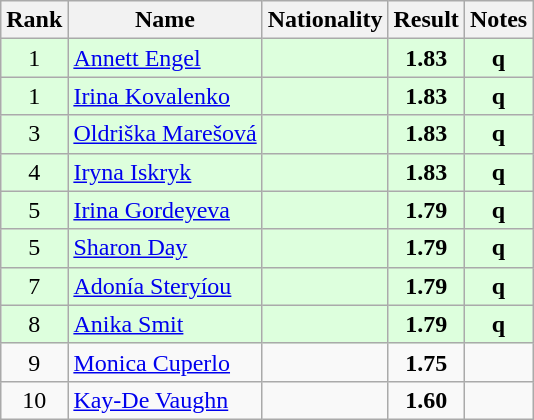<table class="wikitable sortable" style="text-align:center">
<tr>
<th>Rank</th>
<th>Name</th>
<th>Nationality</th>
<th>Result</th>
<th>Notes</th>
</tr>
<tr bgcolor=ddffdd>
<td>1</td>
<td align=left><a href='#'>Annett Engel</a></td>
<td align=left></td>
<td><strong>1.83</strong></td>
<td><strong>q</strong></td>
</tr>
<tr bgcolor=ddffdd>
<td>1</td>
<td align=left><a href='#'>Irina Kovalenko</a></td>
<td align=left></td>
<td><strong>1.83</strong></td>
<td><strong>q</strong></td>
</tr>
<tr bgcolor=ddffdd>
<td>3</td>
<td align=left><a href='#'>Oldriška Marešová</a></td>
<td align=left></td>
<td><strong>1.83</strong></td>
<td><strong>q</strong></td>
</tr>
<tr bgcolor=ddffdd>
<td>4</td>
<td align=left><a href='#'>Iryna Iskryk</a></td>
<td align=left></td>
<td><strong>1.83</strong></td>
<td><strong>q</strong></td>
</tr>
<tr bgcolor=ddffdd>
<td>5</td>
<td align=left><a href='#'>Irina Gordeyeva</a></td>
<td align=left></td>
<td><strong>1.79</strong></td>
<td><strong>q</strong></td>
</tr>
<tr bgcolor=ddffdd>
<td>5</td>
<td align=left><a href='#'>Sharon Day</a></td>
<td align=left></td>
<td><strong>1.79</strong></td>
<td><strong>q</strong></td>
</tr>
<tr bgcolor=ddffdd>
<td>7</td>
<td align=left><a href='#'>Adonía Steryíou</a></td>
<td align=left></td>
<td><strong>1.79</strong></td>
<td><strong>q</strong></td>
</tr>
<tr bgcolor=ddffdd>
<td>8</td>
<td align=left><a href='#'>Anika Smit</a></td>
<td align=left></td>
<td><strong>1.79</strong></td>
<td><strong>q</strong></td>
</tr>
<tr>
<td>9</td>
<td align=left><a href='#'>Monica Cuperlo</a></td>
<td align=left></td>
<td><strong>1.75</strong></td>
<td></td>
</tr>
<tr>
<td>10</td>
<td align=left><a href='#'>Kay-De Vaughn</a></td>
<td align=left></td>
<td><strong>1.60</strong></td>
<td></td>
</tr>
</table>
